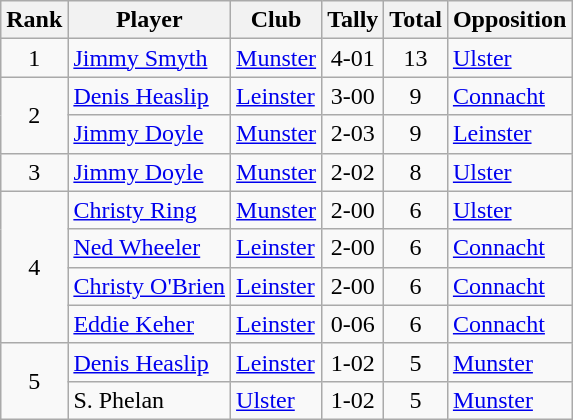<table class="wikitable">
<tr>
<th>Rank</th>
<th>Player</th>
<th>Club</th>
<th>Tally</th>
<th>Total</th>
<th>Opposition</th>
</tr>
<tr>
<td rowspan="1" style="text-align:center;">1</td>
<td><a href='#'>Jimmy Smyth</a></td>
<td><a href='#'>Munster</a></td>
<td align=center>4-01</td>
<td align=center>13</td>
<td><a href='#'>Ulster</a></td>
</tr>
<tr>
<td rowspan="2" style="text-align:center;">2</td>
<td><a href='#'>Denis Heaslip</a></td>
<td><a href='#'>Leinster</a></td>
<td align=center>3-00</td>
<td align=center>9</td>
<td><a href='#'>Connacht</a></td>
</tr>
<tr>
<td><a href='#'>Jimmy Doyle</a></td>
<td><a href='#'>Munster</a></td>
<td align=center>2-03</td>
<td align=center>9</td>
<td><a href='#'>Leinster</a></td>
</tr>
<tr>
<td rowspan="1" style="text-align:center;">3</td>
<td><a href='#'>Jimmy Doyle</a></td>
<td><a href='#'>Munster</a></td>
<td align=center>2-02</td>
<td align=center>8</td>
<td><a href='#'>Ulster</a></td>
</tr>
<tr>
<td rowspan="4" style="text-align:center;">4</td>
<td><a href='#'>Christy Ring</a></td>
<td><a href='#'>Munster</a></td>
<td align=center>2-00</td>
<td align=center>6</td>
<td><a href='#'>Ulster</a></td>
</tr>
<tr>
<td><a href='#'>Ned Wheeler</a></td>
<td><a href='#'>Leinster</a></td>
<td align=center>2-00</td>
<td align=center>6</td>
<td><a href='#'>Connacht</a></td>
</tr>
<tr>
<td><a href='#'>Christy O'Brien</a></td>
<td><a href='#'>Leinster</a></td>
<td align=center>2-00</td>
<td align=center>6</td>
<td><a href='#'>Connacht</a></td>
</tr>
<tr>
<td><a href='#'>Eddie Keher</a></td>
<td><a href='#'>Leinster</a></td>
<td align=center>0-06</td>
<td align=center>6</td>
<td><a href='#'>Connacht</a></td>
</tr>
<tr>
<td rowspan="2" style="text-align:center;">5</td>
<td><a href='#'>Denis Heaslip</a></td>
<td><a href='#'>Leinster</a></td>
<td align=center>1-02</td>
<td align=center>5</td>
<td><a href='#'>Munster</a></td>
</tr>
<tr>
<td>S. Phelan</td>
<td><a href='#'>Ulster</a></td>
<td align=center>1-02</td>
<td align=center>5</td>
<td><a href='#'>Munster</a></td>
</tr>
</table>
